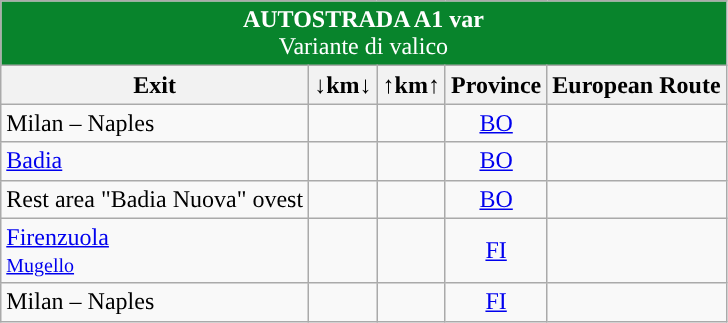<table class="wikitable">
<tr style="background:#08842c; text-align:center; color:white; font-size:100%;">
<td colspan="5"><strong> AUTOSTRADA A1 var</strong><br>Variante di valico</td>
</tr>
<tr>
<th style="text-align:center;"><strong>Exit</strong></th>
<th style="text-align:center;"><strong>↓km↓</strong></th>
<th style="text-align:center;"><strong>↑km↑</strong></th>
<th align="center"><strong>Province</strong></th>
<th align="center"><strong>European Route</strong></th>
</tr>
<tr>
<td>  Milan – Naples</td>
<td style="text-align:right;"></td>
<td align="right"></td>
<td style="text-align:center;"><a href='#'>BO</a></td>
<td style="text-align:center;"></td>
</tr>
<tr>
<td> <a href='#'>Badia</a></td>
<td style="text-align:right;"></td>
<td align="right"></td>
<td style="text-align:center;"><a href='#'>BO</a></td>
<td style="text-align:center;"></td>
</tr>
<tr>
<td> Rest area "Badia Nuova" ovest</td>
<td style="text-align:right;"></td>
<td align="right"></td>
<td style="text-align:center;"><a href='#'>BO</a></td>
<td style="text-align:center;"></td>
</tr>
<tr>
<td> <a href='#'>Firenzuola</a><br><small><a href='#'>Mugello</a></small></td>
<td style="text-align:right;"></td>
<td align="right"></td>
<td style="text-align:center;"><a href='#'>FI</a></td>
<td style="text-align:center;"></td>
</tr>
<tr>
<td>  Milan – Naples</td>
<td style="text-align:right;"></td>
<td align="right"></td>
<td style="text-align:center;"><a href='#'>FI</a></td>
<td style="text-align:center;"></td>
</tr>
</table>
